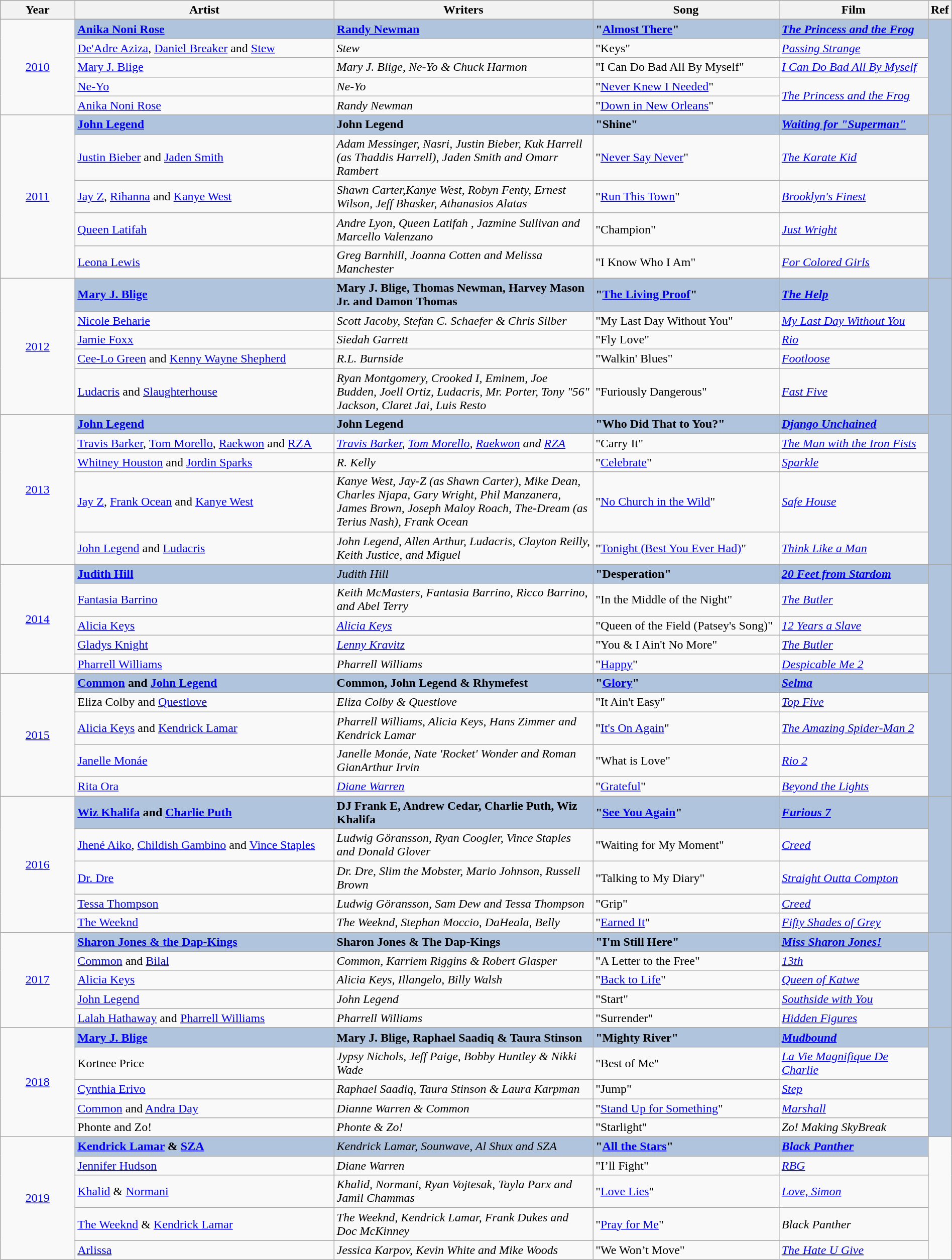<table class="wikitable" style="width:100%;">
<tr style="background:#bebebe;">
<th style="width:08%;">Year</th>
<th style="width:28%;">Artist</th>
<th style="width:28%;">Writers</th>
<th style="width:20%;">Song</th>
<th style="width:28%;">Film</th>
<th style="width:5%;">Ref</th>
</tr>
<tr>
<td rowspan="6" align="center"><a href='#'>2010</a></td>
</tr>
<tr style="background:#B0C4DE">
<td><strong><a href='#'>Anika Noni Rose</a></strong></td>
<td><strong><a href='#'>Randy Newman</a></strong></td>
<td><strong>"<a href='#'>Almost There</a>"</strong></td>
<td><strong><em><a href='#'>The Princess and the Frog</a></em></strong></td>
<td rowspan="6" align="center"></td>
</tr>
<tr>
<td><a href='#'>De'Adre Aziza</a>, <a href='#'>Daniel Breaker</a> and <a href='#'>Stew</a></td>
<td><em>Stew</em></td>
<td>"Keys"</td>
<td><em><a href='#'>Passing Strange</a></em></td>
</tr>
<tr>
<td><a href='#'>Mary J. Blige</a></td>
<td><em>Mary J. Blige, Ne-Yo & Chuck Harmon</em></td>
<td>"I Can Do Bad All By Myself"</td>
<td><em><a href='#'>I Can Do Bad All By Myself</a></em></td>
</tr>
<tr>
<td><a href='#'>Ne-Yo</a></td>
<td><em>Ne-Yo</em></td>
<td>"<a href='#'>Never Knew I Needed</a>"</td>
<td rowspan="2"><em><a href='#'>The Princess and the Frog</a></em></td>
</tr>
<tr>
<td><a href='#'>Anika Noni Rose</a></td>
<td><em>Randy Newman</em></td>
<td>"<a href='#'>Down in New Orleans</a>"</td>
</tr>
<tr>
<td rowspan="6" align="center"><a href='#'>2011</a></td>
</tr>
<tr style="background:#B0C4DE">
<td><strong><a href='#'>John Legend</a></strong></td>
<td><strong>John Legend</strong></td>
<td><strong>"Shine"</strong></td>
<td><strong><em><a href='#'>Waiting for "Superman"</a></em></strong></td>
<td rowspan="6" align="center"></td>
</tr>
<tr>
<td><a href='#'>Justin Bieber</a> and <a href='#'>Jaden Smith</a></td>
<td><em>Adam Messinger, Nasri, Justin Bieber, Kuk Harrell (as Thaddis Harrell), Jaden Smith and Omarr Rambert</em></td>
<td>"<a href='#'>Never Say Never</a>"</td>
<td><em><a href='#'>The Karate Kid</a></em></td>
</tr>
<tr>
<td><a href='#'>Jay Z</a>, <a href='#'>Rihanna</a> and <a href='#'>Kanye West</a></td>
<td><em>Shawn Carter,Kanye West, Robyn Fenty, Ernest Wilson, Jeff Bhasker, Athanasios Alatas</em></td>
<td>"<a href='#'>Run This Town</a>"</td>
<td><em><a href='#'>Brooklyn's Finest</a></em></td>
</tr>
<tr>
<td><a href='#'>Queen Latifah</a></td>
<td><em>Andre Lyon, Queen Latifah , Jazmine Sullivan and Marcello Valenzano</em></td>
<td>"Champion"</td>
<td><em><a href='#'>Just Wright</a></em></td>
</tr>
<tr>
<td><a href='#'>Leona Lewis</a></td>
<td><em>Greg Barnhill, Joanna Cotten and Melissa Manchester</em></td>
<td>"I Know Who I Am"</td>
<td><em><a href='#'>For Colored Girls</a></em></td>
</tr>
<tr>
<td rowspan="6" align="center"><a href='#'>2012</a></td>
</tr>
<tr style="background:#B0C4DE">
<td><strong><a href='#'>Mary J. Blige</a></strong></td>
<td><strong>Mary J. Blige, Thomas Newman, Harvey Mason Jr. and Damon Thomas</strong></td>
<td><strong>"<a href='#'>The Living Proof</a>"</strong></td>
<td><strong><em><a href='#'>The Help</a></em></strong></td>
<td rowspan="6" align="center"></td>
</tr>
<tr>
<td><a href='#'>Nicole Beharie</a></td>
<td><em>Scott Jacoby, Stefan C. Schaefer & Chris Silber</em></td>
<td>"My Last Day Without You"</td>
<td><em><a href='#'>My Last Day Without You</a></em></td>
</tr>
<tr>
<td><a href='#'>Jamie Foxx</a></td>
<td><em>Siedah Garrett</em></td>
<td>"Fly Love"</td>
<td><em><a href='#'>Rio</a></em></td>
</tr>
<tr>
<td><a href='#'>Cee-Lo Green</a> and <a href='#'>Kenny Wayne Shepherd</a></td>
<td><em>R.L. Burnside</em></td>
<td>"Walkin' Blues"</td>
<td><em><a href='#'>Footloose</a></em></td>
</tr>
<tr>
<td><a href='#'>Ludacris</a> and <a href='#'>Slaughterhouse</a></td>
<td><em>Ryan Montgomery, Crooked I, Eminem, Joe Budden, Joell Ortiz, Ludacris, Mr. Porter, Tony "56" Jackson, Claret Jai, Luis Resto</em></td>
<td>"Furiously Dangerous"</td>
<td><em><a href='#'>Fast Five</a></em></td>
</tr>
<tr>
<td rowspan="6" align="center"><a href='#'>2013</a></td>
</tr>
<tr style="background:#B0C4DE">
<td><strong><a href='#'>John Legend</a></strong></td>
<td><strong>John Legend</strong></td>
<td><strong>"Who Did That to You?"</strong></td>
<td><strong><em><a href='#'>Django Unchained</a></em></strong></td>
<td rowspan="6" align="center"></td>
</tr>
<tr>
<td><a href='#'>Travis Barker</a>, <a href='#'>Tom Morello</a>, <a href='#'>Raekwon</a> and <a href='#'>RZA</a></td>
<td><em><a href='#'>Travis Barker</a>, <a href='#'>Tom Morello</a>, <a href='#'>Raekwon</a> and <a href='#'>RZA</a></em></td>
<td>"Carry It"</td>
<td><em><a href='#'>The Man with the Iron Fists</a></em></td>
</tr>
<tr>
<td><a href='#'>Whitney Houston</a> and <a href='#'>Jordin Sparks</a></td>
<td><em>R. Kelly</em></td>
<td>"<a href='#'>Celebrate</a>"</td>
<td><em><a href='#'>Sparkle</a></em></td>
</tr>
<tr>
<td><a href='#'>Jay Z</a>, <a href='#'>Frank Ocean</a> and <a href='#'>Kanye West</a></td>
<td><em>Kanye West, Jay-Z (as Shawn Carter), Mike Dean, Charles Njapa, Gary Wright, Phil Manzanera, James Brown, Joseph Maloy Roach, The-Dream (as Terius Nash), Frank Ocean</em></td>
<td>"<a href='#'>No Church in the Wild</a>"</td>
<td><em><a href='#'>Safe House</a></em></td>
</tr>
<tr>
<td><a href='#'>John Legend</a> and <a href='#'>Ludacris</a></td>
<td><em>John Legend, Allen Arthur, Ludacris, Clayton Reilly, Keith Justice, and Miguel</em></td>
<td>"<a href='#'>Tonight (Best You Ever Had)</a>"</td>
<td><em><a href='#'>Think Like a Man</a></em></td>
</tr>
<tr>
<td rowspan="6" align="center"><a href='#'>2014</a></td>
</tr>
<tr style="background:#B0C4DE">
<td><strong><a href='#'>Judith Hill</a></strong></td>
<td><em>Judith Hill</em></td>
<td><strong>"Desperation"</strong></td>
<td><strong><em><a href='#'>20 Feet from Stardom</a></em></strong></td>
<td rowspan="6" align="center"></td>
</tr>
<tr>
<td><a href='#'>Fantasia Barrino</a></td>
<td><em>Keith McMasters, Fantasia Barrino, Ricco Barrino, and Abel Terry</em></td>
<td>"In the Middle of the Night"</td>
<td><em><a href='#'>The Butler</a></em></td>
</tr>
<tr>
<td><a href='#'>Alicia Keys</a></td>
<td><em><a href='#'>Alicia Keys</a></em></td>
<td>"Queen of the Field (Patsey's Song)"</td>
<td><em><a href='#'>12 Years a Slave</a></em></td>
</tr>
<tr>
<td><a href='#'>Gladys Knight</a></td>
<td><em><a href='#'>Lenny Kravitz</a></em></td>
<td>"You & I Ain't No More"</td>
<td><em><a href='#'>The Butler</a></em></td>
</tr>
<tr>
<td><a href='#'>Pharrell Williams</a></td>
<td><em>Pharrell Williams</em></td>
<td>"<a href='#'>Happy</a>"</td>
<td><em><a href='#'>Despicable Me 2</a></em></td>
</tr>
<tr>
<td rowspan="6" align="center"><a href='#'>2015</a></td>
</tr>
<tr style="background:#B0C4DE">
<td><strong><a href='#'>Common</a> and <a href='#'>John Legend</a></strong></td>
<td><strong>Common, John Legend & Rhymefest</strong></td>
<td><strong>"<a href='#'>Glory</a>"</strong></td>
<td><strong><em><a href='#'>Selma</a></em></strong></td>
<td rowspan="6" align="center"></td>
</tr>
<tr>
<td>Eliza Colby and <a href='#'>Questlove</a></td>
<td><em>Eliza Colby & Questlove</em></td>
<td>"It Ain't Easy"</td>
<td><em><a href='#'>Top Five</a></em></td>
</tr>
<tr>
<td><a href='#'>Alicia Keys</a> and <a href='#'>Kendrick Lamar</a></td>
<td><em>Pharrell Williams, Alicia Keys, Hans Zimmer and Kendrick Lamar</em></td>
<td>"<a href='#'>It's On Again</a>"</td>
<td><em><a href='#'>The Amazing Spider-Man 2</a></em></td>
</tr>
<tr>
<td><a href='#'>Janelle Monáe</a></td>
<td><em>Janelle Monáe, Nate 'Rocket' Wonder and Roman GianArthur Irvin</em></td>
<td>"What is Love"</td>
<td><em><a href='#'>Rio 2</a></em></td>
</tr>
<tr>
<td><a href='#'>Rita Ora</a></td>
<td><em><a href='#'>Diane Warren</a></em></td>
<td>"<a href='#'>Grateful</a>"</td>
<td><em><a href='#'>Beyond the Lights</a></em></td>
</tr>
<tr>
<td rowspan="6" align="center"><a href='#'>2016</a></td>
</tr>
<tr style="background:#B0C4DE">
<td><strong><a href='#'>Wiz Khalifa</a> and <a href='#'>Charlie Puth</a></strong></td>
<td><strong>DJ Frank E, Andrew Cedar, Charlie Puth, Wiz Khalifa</strong></td>
<td><strong>"<a href='#'>See You Again</a>"</strong></td>
<td><strong><em><a href='#'>Furious 7</a></em></strong></td>
<td rowspan="6" align="center"></td>
</tr>
<tr>
<td><a href='#'>Jhené Aiko</a>, <a href='#'>Childish Gambino</a> and <a href='#'>Vince Staples</a></td>
<td><em>Ludwig Göransson, Ryan Coogler, Vince Staples and Donald Glover</em></td>
<td>"Waiting for My Moment"</td>
<td><em><a href='#'>Creed</a></em></td>
</tr>
<tr>
<td><a href='#'>Dr. Dre</a></td>
<td><em>Dr. Dre, Slim the Mobster, Mario Johnson, Russell Brown</em></td>
<td>"Talking to My Diary"</td>
<td><em><a href='#'>Straight Outta Compton</a></em></td>
</tr>
<tr>
<td><a href='#'>Tessa Thompson</a></td>
<td><em>Ludwig Göransson, Sam Dew and Tessa Thompson</em></td>
<td>"Grip"</td>
<td><em><a href='#'>Creed</a></em></td>
</tr>
<tr>
<td><a href='#'>The Weeknd</a></td>
<td><em>The Weeknd, Stephan Moccio, DaHeala, Belly</em></td>
<td>"<a href='#'>Earned It</a>"</td>
<td><em><a href='#'>Fifty Shades of Grey</a></em></td>
</tr>
<tr>
<td rowspan="6" align="center"><a href='#'>2017</a></td>
</tr>
<tr style="background:#B0C4DE">
<td><strong><a href='#'>Sharon Jones & the Dap-Kings</a></strong></td>
<td><strong>Sharon Jones & The Dap-Kings</strong></td>
<td><strong>"I'm Still Here"</strong></td>
<td><strong><em><a href='#'>Miss Sharon Jones!</a></em></strong></td>
<td rowspan="6" align="center"></td>
</tr>
<tr>
<td><a href='#'>Common</a> and <a href='#'>Bilal</a></td>
<td><em>Common, Karriem Riggins & Robert Glasper</em></td>
<td>"A Letter to the Free"</td>
<td><em><a href='#'>13th</a></em></td>
</tr>
<tr>
<td><a href='#'>Alicia Keys</a></td>
<td><em>Alicia Keys, Illangelo, Billy Walsh</em></td>
<td>"<a href='#'>Back to Life</a>"</td>
<td><em><a href='#'>Queen of Katwe</a></em></td>
</tr>
<tr>
<td><a href='#'>John Legend</a></td>
<td><em>John Legend</em></td>
<td>"Start"</td>
<td><em><a href='#'>Southside with You</a></em></td>
</tr>
<tr>
<td><a href='#'>Lalah Hathaway</a> and <a href='#'>Pharrell Williams</a></td>
<td><em>Pharrell Williams</em></td>
<td>"Surrender"</td>
<td><em><a href='#'>Hidden Figures</a></em></td>
</tr>
<tr>
<td rowspan="6" align="center"><a href='#'>2018</a></td>
</tr>
<tr style="background:#B0C4DE">
<td><strong><a href='#'>Mary J. Blige</a></strong></td>
<td><strong>Mary J. Blige, Raphael Saadiq & Taura Stinson</strong></td>
<td><strong>"Mighty River"</strong></td>
<td><strong><em><a href='#'>Mudbound</a></em></strong></td>
<td rowspan="6" align="center"></td>
</tr>
<tr>
<td>Kortnee Price</td>
<td><em>Jypsy Nichols, Jeff Paige, Bobby Huntley & Nikki Wade</em></td>
<td>"Best of Me"</td>
<td><em><a href='#'>La Vie Magnifique De Charlie</a></em></td>
</tr>
<tr>
<td><a href='#'>Cynthia Erivo</a></td>
<td><em>Raphael Saadiq, Taura Stinson & Laura Karpman</em></td>
<td>"Jump"</td>
<td><em><a href='#'>Step</a></em></td>
</tr>
<tr>
<td><a href='#'>Common</a> and <a href='#'>Andra Day</a></td>
<td><em>Dianne Warren & Common</em></td>
<td>"<a href='#'>Stand Up for Something</a>"</td>
<td><em><a href='#'>Marshall</a></em></td>
</tr>
<tr>
<td>Phonte and Zo!</td>
<td><em>Phonte & Zo!</em></td>
<td>"Starlight"</td>
<td><em>Zo! Making SkyBreak</em></td>
</tr>
<tr>
<td rowspan="6" align="center"><a href='#'>2019</a></td>
</tr>
<tr style="background:#B0C4DE">
<td><strong><a href='#'>Kendrick Lamar</a> & <a href='#'>SZA</a></strong></td>
<td><em>Kendrick Lamar, Sounwave, Al Shux and SZA</em></td>
<td><strong>"<a href='#'>All the Stars</a>" </strong></td>
<td><strong><em><a href='#'>Black Panther</a></em></strong></td>
</tr>
<tr>
<td><a href='#'>Jennifer Hudson</a></td>
<td><em>Diane Warren</em></td>
<td>"I’ll Fight"</td>
<td><em><a href='#'>RBG</a></em></td>
</tr>
<tr>
<td><a href='#'>Khalid</a> & <a href='#'>Normani</a></td>
<td><em>Khalid, Normani, Ryan Vojtesak, Tayla Parx and Jamil Chammas</em></td>
<td>"<a href='#'>Love Lies</a>"</td>
<td><em><a href='#'>Love, Simon</a></em></td>
</tr>
<tr>
<td><a href='#'>The Weeknd</a> & <a href='#'>Kendrick Lamar</a></td>
<td><em>The Weeknd, Kendrick Lamar, Frank Dukes and Doc McKinney</em></td>
<td>"<a href='#'>Pray for Me</a>"</td>
<td><em>Black Panther</em></td>
</tr>
<tr>
<td><a href='#'>Arlissa</a></td>
<td><em>Jessica Karpov, Kevin White and Mike Woods</em></td>
<td>"We Won’t Move"</td>
<td><em><a href='#'>The Hate U Give</a></em></td>
</tr>
</table>
